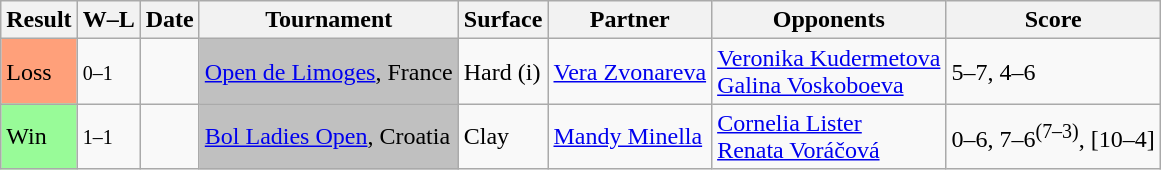<table class="sortable wikitable">
<tr>
<th>Result</th>
<th class=unsortable>W–L</th>
<th>Date</th>
<th>Tournament</th>
<th>Surface</th>
<th>Partner</th>
<th>Opponents</th>
<th class=unsortable>Score</th>
</tr>
<tr>
<td bgcolor=FFA07A>Loss</td>
<td><small>0–1</small></td>
<td><a href='#'></a></td>
<td bgcolor=silver><a href='#'>Open de Limoges</a>, France</td>
<td>Hard (i)</td>
<td> <a href='#'>Vera Zvonareva</a></td>
<td> <a href='#'>Veronika Kudermetova</a> <br>  <a href='#'>Galina Voskoboeva</a></td>
<td>5–7, 4–6</td>
</tr>
<tr>
<td bgcolor=98FB98>Win</td>
<td><small>1–1</small></td>
<td><a href='#'></a></td>
<td bgcolor=silver><a href='#'>Bol Ladies Open</a>, Croatia</td>
<td>Clay</td>
<td> <a href='#'>Mandy Minella</a></td>
<td> <a href='#'>Cornelia Lister</a> <br>  <a href='#'>Renata Voráčová</a></td>
<td>0–6, 7–6<sup>(7–3)</sup>, [10–4]</td>
</tr>
</table>
